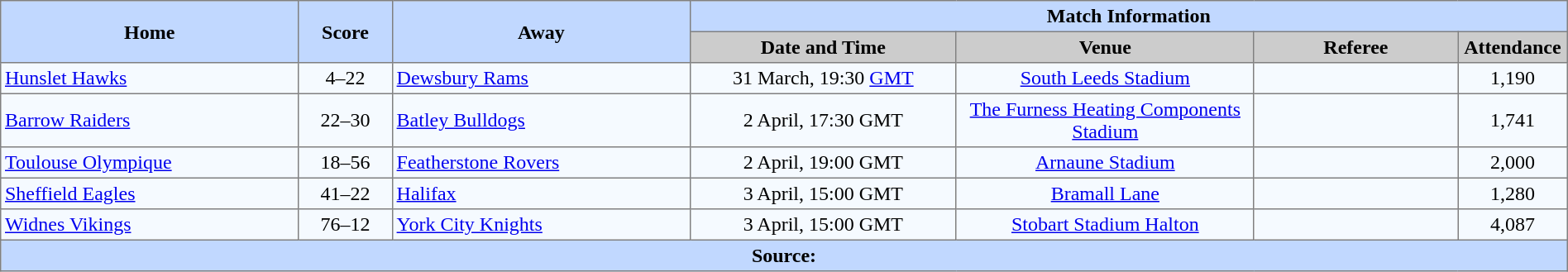<table border=1 style="border-collapse:collapse; text-align:center;" cellpadding=3 cellspacing=0 width=100%>
<tr bgcolor=#C1D8FF>
<th rowspan=2 width=19%>Home</th>
<th rowspan=2 width=6%>Score</th>
<th rowspan=2 width=19%>Away</th>
<th colspan=6>Match Information</th>
</tr>
<tr bgcolor=#CCCCCC>
<th width=17%>Date and Time</th>
<th width=19%>Venue</th>
<th width=13%>Referee</th>
<th width=7%>Attendance</th>
</tr>
<tr bgcolor=#F5FAFF>
<td align=left> <a href='#'>Hunslet Hawks</a></td>
<td>4–22</td>
<td align=left> <a href='#'>Dewsbury Rams</a></td>
<td>31 March, 19:30 <a href='#'>GMT</a></td>
<td><a href='#'>South Leeds Stadium</a></td>
<td></td>
<td>1,190</td>
</tr>
<tr bgcolor=#F5FAFF>
<td align=left> <a href='#'>Barrow Raiders</a></td>
<td>22–30</td>
<td align=left> <a href='#'>Batley Bulldogs</a></td>
<td>2 April, 17:30 GMT</td>
<td><a href='#'>The Furness Heating Components Stadium</a></td>
<td></td>
<td>1,741</td>
</tr>
<tr bgcolor=#F5FAFF>
<td align=left> <a href='#'>Toulouse Olympique</a></td>
<td>18–56</td>
<td align=left> <a href='#'>Featherstone Rovers</a></td>
<td>2 April, 19:00 GMT</td>
<td><a href='#'>Arnaune Stadium</a></td>
<td></td>
<td>2,000</td>
</tr>
<tr bgcolor=#F5FAFF>
<td align=left> <a href='#'>Sheffield Eagles</a></td>
<td>41–22</td>
<td align=left> <a href='#'>Halifax</a></td>
<td>3 April, 15:00 GMT</td>
<td><a href='#'>Bramall Lane</a></td>
<td></td>
<td>1,280</td>
</tr>
<tr bgcolor=#F5FAFF>
<td align=left> <a href='#'>Widnes Vikings</a></td>
<td>76–12</td>
<td align=left> <a href='#'>York City Knights</a></td>
<td>3 April, 15:00 GMT</td>
<td><a href='#'>Stobart Stadium Halton</a></td>
<td></td>
<td>4,087</td>
</tr>
<tr bgcolor=#C1D8FF>
<th colspan=12>Source:</th>
</tr>
</table>
